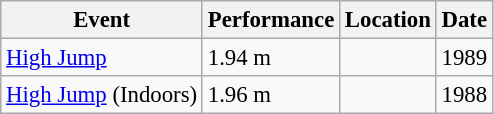<table class="wikitable" style="border-collapse: collapse; font-size: 95%;">
<tr>
<th scope=col>Event</th>
<th scope=col>Performance</th>
<th scope=col>Location</th>
<th scope=col>Date</th>
</tr>
<tr>
<td><a href='#'>High Jump</a></td>
<td>1.94 m</td>
<td></td>
<td>1989</td>
</tr>
<tr>
<td><a href='#'>High Jump</a> (Indoors)</td>
<td>1.96 m</td>
<td></td>
<td>1988</td>
</tr>
</table>
